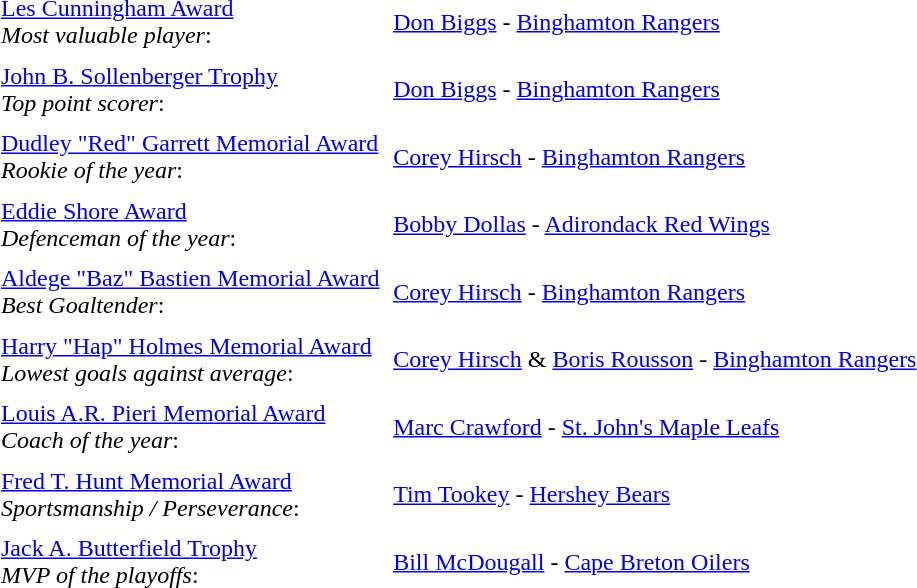<table cellpadding="3" cellspacing="3">
<tr>
<td><a href='#'>Les Cunningham Award</a><br><em>Most valuable player</em>:</td>
<td><a href='#'>Don Biggs</a> - <a href='#'>Binghamton Rangers</a></td>
</tr>
<tr>
<td><a href='#'>John B. Sollenberger Trophy</a><br><em>Top point scorer</em>:</td>
<td><a href='#'>Don Biggs</a> - <a href='#'>Binghamton Rangers</a></td>
</tr>
<tr>
<td><a href='#'>Dudley "Red" Garrett Memorial Award</a><br><em>Rookie of the year</em>:</td>
<td><a href='#'>Corey Hirsch</a> - <a href='#'>Binghamton Rangers</a></td>
</tr>
<tr>
<td><a href='#'>Eddie Shore Award</a><br><em>Defenceman of the year</em>:</td>
<td><a href='#'>Bobby Dollas</a> - <a href='#'>Adirondack Red Wings</a></td>
</tr>
<tr>
<td><a href='#'>Aldege "Baz" Bastien Memorial Award</a><br><em>Best Goaltender</em>:</td>
<td><a href='#'>Corey Hirsch</a> - <a href='#'>Binghamton Rangers</a></td>
</tr>
<tr>
<td><a href='#'>Harry "Hap" Holmes Memorial Award</a><br><em>Lowest goals against average</em>:</td>
<td><a href='#'>Corey Hirsch</a> & <a href='#'>Boris Rousson</a> - <a href='#'>Binghamton Rangers</a></td>
</tr>
<tr>
<td><a href='#'>Louis A.R. Pieri Memorial Award</a><br><em>Coach of the year</em>:</td>
<td><a href='#'>Marc Crawford</a> - <a href='#'>St. John's Maple Leafs</a></td>
</tr>
<tr>
<td><a href='#'>Fred T. Hunt Memorial Award</a><br><em>Sportsmanship / Perseverance</em>:</td>
<td><a href='#'>Tim Tookey</a> - <a href='#'>Hershey Bears</a></td>
</tr>
<tr>
<td><a href='#'>Jack A. Butterfield Trophy</a><br><em>MVP of the playoffs</em>:</td>
<td><a href='#'>Bill McDougall</a> - <a href='#'>Cape Breton Oilers</a></td>
</tr>
</table>
